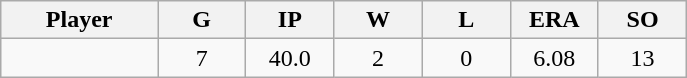<table class="wikitable sortable">
<tr>
<th bgcolor="#DDDDFF" width="16%">Player</th>
<th bgcolor="#DDDDFF" width="9%">G</th>
<th bgcolor="#DDDDFF" width="9%">IP</th>
<th bgcolor="#DDDDFF" width="9%">W</th>
<th bgcolor="#DDDDFF" width="9%">L</th>
<th bgcolor="#DDDDFF" width="9%">ERA</th>
<th bgcolor="#DDDDFF" width="9%">SO</th>
</tr>
<tr align="center">
<td></td>
<td>7</td>
<td>40.0</td>
<td>2</td>
<td>0</td>
<td>6.08</td>
<td>13</td>
</tr>
</table>
